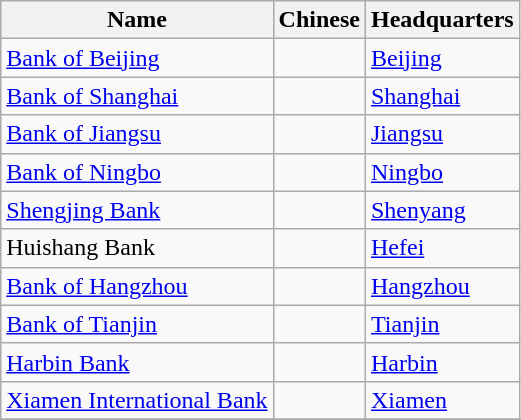<table class="wikitable sortable">
<tr>
<th>Name</th>
<th>Chinese</th>
<th>Headquarters</th>
</tr>
<tr>
<td><a href='#'>Bank of Beijing</a></td>
<td></td>
<td><a href='#'>Beijing</a></td>
</tr>
<tr>
<td><a href='#'>Bank of Shanghai</a></td>
<td></td>
<td><a href='#'>Shanghai</a></td>
</tr>
<tr>
<td><a href='#'>Bank of Jiangsu</a></td>
<td></td>
<td><a href='#'>Jiangsu</a></td>
</tr>
<tr>
<td><a href='#'>Bank of Ningbo</a></td>
<td></td>
<td><a href='#'>Ningbo</a></td>
</tr>
<tr>
<td><a href='#'>Shengjing Bank</a></td>
<td></td>
<td><a href='#'>Shenyang</a></td>
</tr>
<tr>
<td>Huishang Bank</td>
<td></td>
<td><a href='#'>Hefei</a></td>
</tr>
<tr>
<td><a href='#'>Bank of Hangzhou</a></td>
<td></td>
<td><a href='#'>Hangzhou</a></td>
</tr>
<tr>
<td><a href='#'>Bank of Tianjin</a></td>
<td></td>
<td><a href='#'>Tianjin</a></td>
</tr>
<tr>
<td><a href='#'>Harbin Bank</a></td>
<td></td>
<td><a href='#'>Harbin</a></td>
</tr>
<tr>
<td><a href='#'>Xiamen International Bank</a></td>
<td></td>
<td><a href='#'>Xiamen</a></td>
</tr>
<tr>
</tr>
</table>
